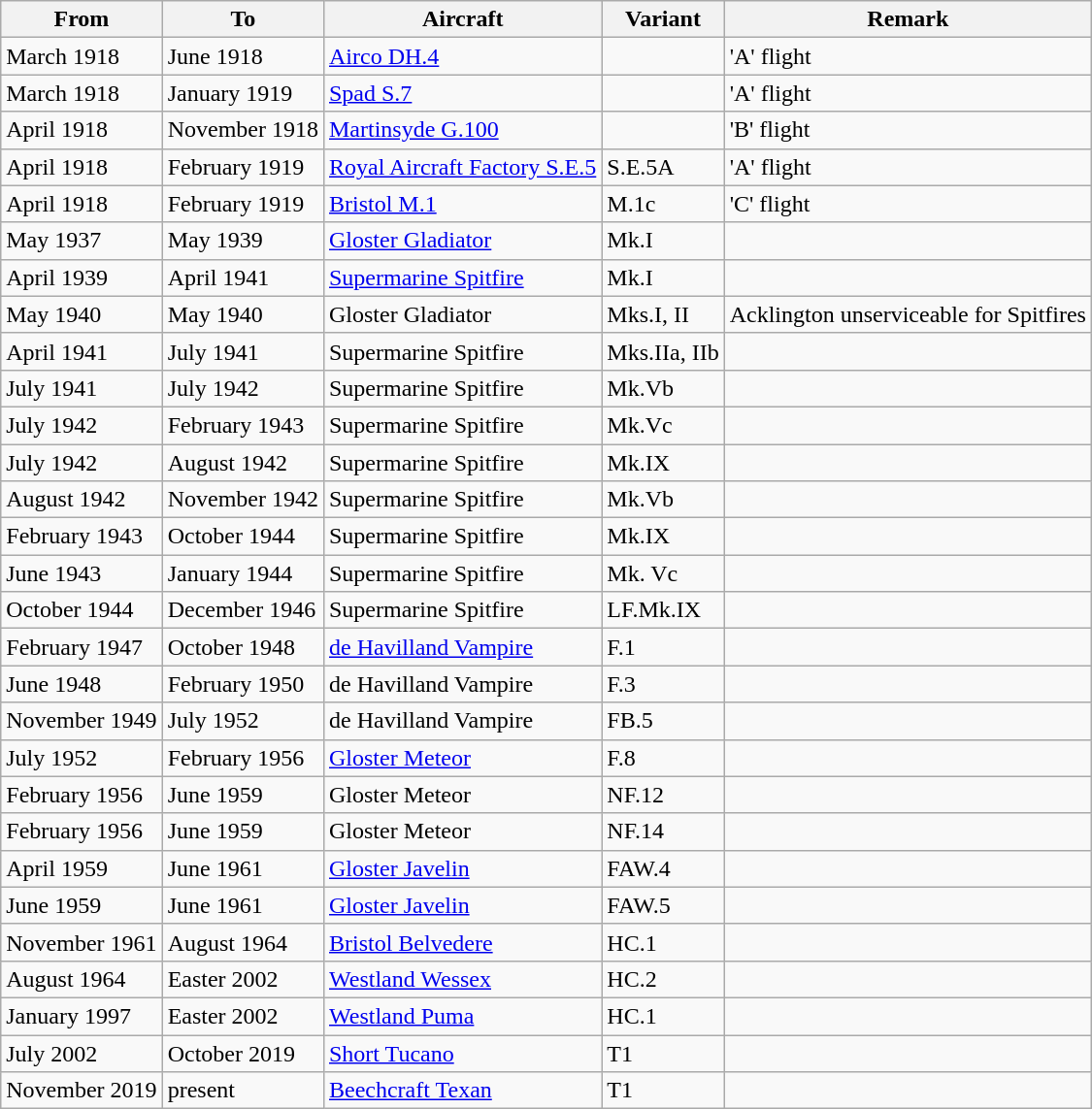<table class="wikitable">
<tr>
<th>From</th>
<th>To</th>
<th>Aircraft</th>
<th>Variant</th>
<th>Remark</th>
</tr>
<tr>
<td>March 1918</td>
<td>June 1918</td>
<td><a href='#'>Airco DH.4</a></td>
<td></td>
<td>'A' flight</td>
</tr>
<tr>
<td>March 1918</td>
<td>January 1919</td>
<td><a href='#'>Spad S.7</a></td>
<td></td>
<td>'A' flight</td>
</tr>
<tr>
<td>April 1918</td>
<td>November 1918</td>
<td><a href='#'>Martinsyde G.100</a></td>
<td></td>
<td>'B' flight</td>
</tr>
<tr>
<td>April 1918</td>
<td>February 1919</td>
<td><a href='#'>Royal Aircraft Factory S.E.5</a></td>
<td>S.E.5A</td>
<td>'A' flight</td>
</tr>
<tr>
<td>April 1918</td>
<td>February 1919</td>
<td><a href='#'>Bristol M.1</a></td>
<td>M.1c</td>
<td>'C' flight</td>
</tr>
<tr>
<td>May 1937</td>
<td>May 1939</td>
<td><a href='#'>Gloster Gladiator</a></td>
<td>Mk.I</td>
<td></td>
</tr>
<tr>
<td>April 1939</td>
<td>April 1941</td>
<td><a href='#'>Supermarine Spitfire</a></td>
<td>Mk.I</td>
<td></td>
</tr>
<tr>
<td>May 1940</td>
<td>May 1940</td>
<td>Gloster Gladiator</td>
<td>Mks.I, II</td>
<td>Acklington unserviceable for Spitfires</td>
</tr>
<tr>
<td>April 1941</td>
<td>July 1941</td>
<td>Supermarine Spitfire</td>
<td>Mks.IIa, IIb</td>
<td></td>
</tr>
<tr>
<td>July 1941</td>
<td>July 1942</td>
<td>Supermarine Spitfire</td>
<td>Mk.Vb</td>
<td></td>
</tr>
<tr>
<td>July 1942</td>
<td>February 1943</td>
<td>Supermarine Spitfire</td>
<td>Mk.Vc</td>
<td></td>
</tr>
<tr>
<td>July 1942</td>
<td>August 1942</td>
<td>Supermarine Spitfire</td>
<td>Mk.IX</td>
<td></td>
</tr>
<tr>
<td>August 1942</td>
<td>November 1942</td>
<td>Supermarine Spitfire</td>
<td>Mk.Vb</td>
<td></td>
</tr>
<tr>
<td>February 1943</td>
<td>October 1944</td>
<td>Supermarine Spitfire</td>
<td>Mk.IX</td>
<td></td>
</tr>
<tr>
<td>June 1943</td>
<td>January 1944</td>
<td>Supermarine Spitfire</td>
<td>Mk. Vc</td>
<td></td>
</tr>
<tr>
<td>October 1944</td>
<td>December 1946</td>
<td>Supermarine Spitfire</td>
<td>LF.Mk.IX</td>
<td></td>
</tr>
<tr>
<td>February 1947</td>
<td>October 1948</td>
<td><a href='#'>de Havilland Vampire</a></td>
<td>F.1</td>
<td></td>
</tr>
<tr>
<td>June 1948</td>
<td>February 1950</td>
<td>de Havilland Vampire</td>
<td>F.3</td>
<td></td>
</tr>
<tr>
<td>November 1949</td>
<td>July 1952</td>
<td>de Havilland Vampire</td>
<td>FB.5</td>
<td></td>
</tr>
<tr>
<td>July 1952</td>
<td>February 1956</td>
<td><a href='#'>Gloster Meteor</a></td>
<td>F.8</td>
<td></td>
</tr>
<tr>
<td>February 1956</td>
<td>June 1959</td>
<td>Gloster Meteor</td>
<td>NF.12</td>
<td></td>
</tr>
<tr>
<td>February 1956</td>
<td>June 1959</td>
<td>Gloster Meteor</td>
<td>NF.14</td>
<td></td>
</tr>
<tr>
<td>April 1959</td>
<td>June 1961</td>
<td><a href='#'>Gloster Javelin</a></td>
<td>FAW.4</td>
<td></td>
</tr>
<tr>
<td>June 1959</td>
<td>June 1961</td>
<td><a href='#'>Gloster Javelin</a></td>
<td>FAW.5</td>
<td></td>
</tr>
<tr>
<td>November 1961</td>
<td>August 1964</td>
<td><a href='#'>Bristol Belvedere</a></td>
<td>HC.1</td>
<td></td>
</tr>
<tr>
<td>August 1964</td>
<td>Easter 2002</td>
<td><a href='#'>Westland Wessex</a></td>
<td>HC.2</td>
<td></td>
</tr>
<tr>
<td>January 1997</td>
<td>Easter 2002</td>
<td><a href='#'>Westland Puma</a></td>
<td>HC.1</td>
<td></td>
</tr>
<tr>
<td>July 2002</td>
<td>October 2019</td>
<td><a href='#'>Short Tucano</a></td>
<td>T1</td>
<td></td>
</tr>
<tr>
<td>November 2019</td>
<td>present</td>
<td><a href='#'>Beechcraft Texan</a></td>
<td>T1</td>
<td></td>
</tr>
</table>
